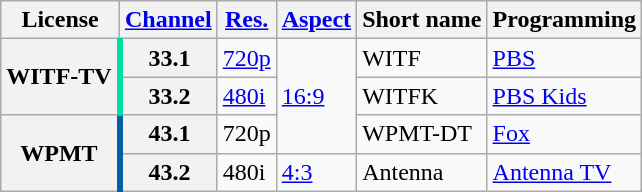<table class="wikitable">
<tr>
<th scope = "col">License</th>
<th scope = "col"><a href='#'>Channel</a></th>
<th scope = "col"><a href='#'>Res.</a></th>
<th scope = "col"><a href='#'>Aspect</a></th>
<th scope = "col">Short name</th>
<th scope = "col">Programming</th>
</tr>
<tr>
<th rowspan = "2" style="border-right: 4px solid #00dfa2;">WITF-TV</th>
<th scope = "row">33.1</th>
<td><a href='#'>720p</a></td>
<td rowspan=3><a href='#'>16:9</a></td>
<td>WITF</td>
<td><a href='#'>PBS</a></td>
</tr>
<tr>
<th scope = "row">33.2</th>
<td><a href='#'>480i</a></td>
<td>WITFK</td>
<td><a href='#'>PBS Kids</a></td>
</tr>
<tr>
<th rowspan = "2" scope = "row" style="border-right: 4px solid #045ea8;">WPMT</th>
<th scope = "row">43.1</th>
<td>720p</td>
<td>WPMT-DT</td>
<td><a href='#'>Fox</a></td>
</tr>
<tr>
<th scope = "row">43.2</th>
<td>480i</td>
<td><a href='#'>4:3</a></td>
<td>Antenna</td>
<td><a href='#'>Antenna TV</a></td>
</tr>
</table>
